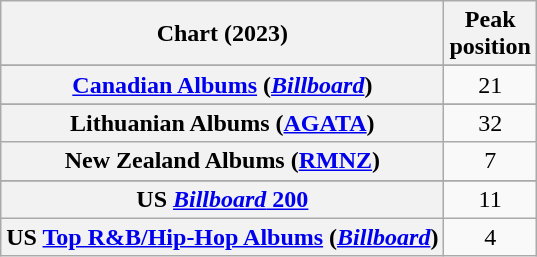<table class="wikitable sortable plainrowheaders" style="text-align:center">
<tr>
<th scope="col">Chart (2023)</th>
<th scope="col">Peak<br>position</th>
</tr>
<tr>
</tr>
<tr>
</tr>
<tr>
<th scope="row"><a href='#'>Canadian Albums</a> (<em><a href='#'>Billboard</a></em>)</th>
<td>21</td>
</tr>
<tr>
</tr>
<tr>
</tr>
<tr>
</tr>
<tr>
<th scope="row">Lithuanian Albums (<a href='#'>AGATA</a>)</th>
<td>32</td>
</tr>
<tr>
<th scope="row">New Zealand Albums (<a href='#'>RMNZ</a>)</th>
<td>7</td>
</tr>
<tr>
</tr>
<tr>
</tr>
<tr>
</tr>
<tr>
<th scope="row">US <a href='#'><em>Billboard</em> 200</a></th>
<td>11</td>
</tr>
<tr>
<th scope="row">US <a href='#'>Top R&B/Hip-Hop Albums</a> (<em><a href='#'>Billboard</a></em>)</th>
<td>4</td>
</tr>
</table>
